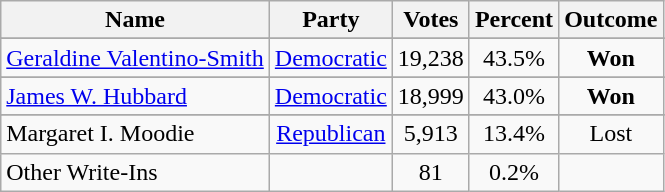<table class=wikitable style="text-align:center">
<tr>
<th>Name</th>
<th>Party</th>
<th>Votes</th>
<th>Percent</th>
<th>Outcome</th>
</tr>
<tr>
</tr>
<tr>
<td align=left><a href='#'>Geraldine Valentino-Smith</a></td>
<td><a href='#'>Democratic</a></td>
<td>19,238</td>
<td>43.5%</td>
<td><strong>Won</strong></td>
</tr>
<tr>
</tr>
<tr>
<td align=left><a href='#'>James W. Hubbard</a></td>
<td><a href='#'>Democratic</a></td>
<td>18,999</td>
<td>43.0%</td>
<td><strong>Won</strong></td>
</tr>
<tr>
</tr>
<tr>
<td align=left>Margaret I. Moodie</td>
<td><a href='#'>Republican</a></td>
<td>5,913</td>
<td>13.4%</td>
<td>Lost</td>
</tr>
<tr>
<td align=left>Other Write-Ins</td>
<td></td>
<td>81</td>
<td>0.2%</td>
<td></td>
</tr>
</table>
